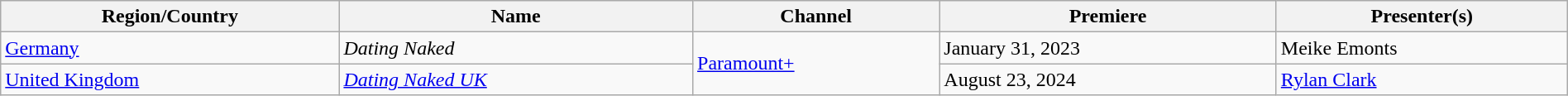<table class="wikitable" width="100%"|->
<tr>
<th>Region/Country</th>
<th>Name</th>
<th>Channel</th>
<th>Premiere</th>
<th>Presenter(s)</th>
</tr>
<tr>
<td><a href='#'>Germany</a></td>
<td><em>Dating Naked</em></td>
<td rowspan=2><a href='#'>Paramount+</a></td>
<td>January 31, 2023</td>
<td>Meike Emonts</td>
</tr>
<tr>
<td><a href='#'>United Kingdom</a></td>
<td><em><a href='#'>Dating Naked UK</a></em></td>
<td>August 23, 2024</td>
<td><a href='#'>Rylan Clark</a></td>
</tr>
</table>
